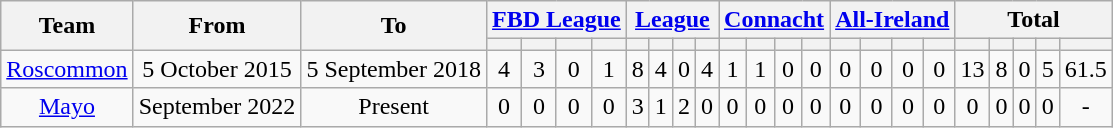<table class="wikitable" style="text-align:center">
<tr>
<th rowspan="2">Team</th>
<th rowspan="2">From</th>
<th rowspan="2">To</th>
<th colspan="4"><a href='#'>FBD League</a></th>
<th colspan="4"><a href='#'>League</a></th>
<th colspan="4"><a href='#'>Connacht</a></th>
<th colspan="4"><a href='#'>All-Ireland</a></th>
<th colspan="5">Total</th>
</tr>
<tr>
<th></th>
<th></th>
<th></th>
<th></th>
<th></th>
<th></th>
<th></th>
<th></th>
<th></th>
<th></th>
<th></th>
<th></th>
<th></th>
<th></th>
<th></th>
<th></th>
<th></th>
<th></th>
<th></th>
<th></th>
<th></th>
</tr>
<tr>
<td rowspan="1"><a href='#'>Roscommon</a></td>
<td>5 October 2015</td>
<td>5 September 2018</td>
<td>4</td>
<td>3</td>
<td>0</td>
<td>1</td>
<td>8</td>
<td>4</td>
<td>0</td>
<td>4</td>
<td>1</td>
<td>1</td>
<td>0</td>
<td>0</td>
<td>0</td>
<td>0</td>
<td>0</td>
<td>0</td>
<td>13</td>
<td>8</td>
<td>0</td>
<td>5</td>
<td>61.5</td>
</tr>
<tr>
<td rowspan="1"><a href='#'>Mayo</a></td>
<td>September 2022</td>
<td>Present</td>
<td>0</td>
<td>0</td>
<td>0</td>
<td>0</td>
<td>3</td>
<td>1</td>
<td>2</td>
<td>0</td>
<td>0</td>
<td>0</td>
<td>0</td>
<td>0</td>
<td>0</td>
<td>0</td>
<td>0</td>
<td>0</td>
<td>0</td>
<td>0</td>
<td>0</td>
<td>0</td>
<td>-</td>
</tr>
</table>
